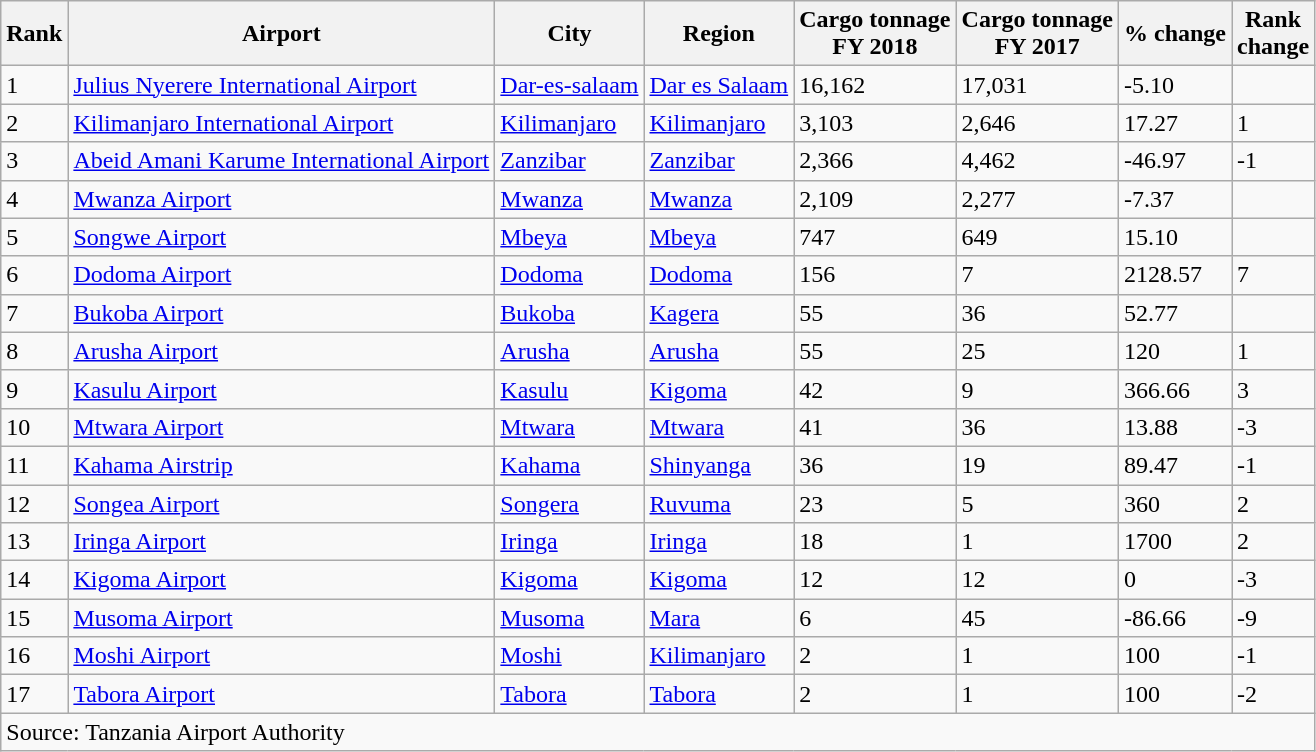<table class="wikitable">
<tr>
<th>Rank</th>
<th>Airport</th>
<th>City</th>
<th>Region</th>
<th>Cargo tonnage<br>FY 2018</th>
<th>Cargo tonnage<br>FY 2017</th>
<th>% change</th>
<th>Rank<br>change</th>
</tr>
<tr>
<td>1</td>
<td><a href='#'>Julius Nyerere International Airport</a></td>
<td><a href='#'>Dar-es-salaam</a></td>
<td><a href='#'>Dar es Salaam</a></td>
<td>16,162</td>
<td>17,031</td>
<td> -5.10</td>
<td></td>
</tr>
<tr>
<td>2</td>
<td><a href='#'>Kilimanjaro International Airport</a></td>
<td><a href='#'>Kilimanjaro</a></td>
<td><a href='#'>Kilimanjaro</a></td>
<td>3,103</td>
<td>2,646</td>
<td> 17.27</td>
<td> 1</td>
</tr>
<tr>
<td>3</td>
<td><a href='#'>Abeid Amani Karume International Airport</a></td>
<td><a href='#'>Zanzibar</a></td>
<td><a href='#'>Zanzibar</a></td>
<td>2,366</td>
<td>4,462</td>
<td> -46.97</td>
<td> -1</td>
</tr>
<tr>
<td>4</td>
<td><a href='#'>Mwanza Airport</a></td>
<td><a href='#'>Mwanza</a></td>
<td><a href='#'>Mwanza</a></td>
<td>2,109</td>
<td>2,277</td>
<td> -7.37</td>
<td></td>
</tr>
<tr>
<td>5</td>
<td><a href='#'>Songwe Airport</a></td>
<td><a href='#'>Mbeya</a></td>
<td><a href='#'>Mbeya</a></td>
<td>747</td>
<td>649</td>
<td> 15.10</td>
<td></td>
</tr>
<tr>
<td>6</td>
<td><a href='#'>Dodoma Airport</a></td>
<td><a href='#'>Dodoma</a></td>
<td><a href='#'>Dodoma</a></td>
<td>156</td>
<td>7</td>
<td> 2128.57</td>
<td> 7</td>
</tr>
<tr>
<td>7</td>
<td><a href='#'>Bukoba Airport</a></td>
<td><a href='#'>Bukoba</a></td>
<td><a href='#'>Kagera</a></td>
<td>55</td>
<td>36</td>
<td> 52.77</td>
<td></td>
</tr>
<tr>
<td>8</td>
<td><a href='#'>Arusha Airport</a></td>
<td><a href='#'>Arusha</a></td>
<td><a href='#'>Arusha</a></td>
<td>55</td>
<td>25</td>
<td> 120</td>
<td> 1</td>
</tr>
<tr>
<td>9</td>
<td><a href='#'>Kasulu Airport</a></td>
<td><a href='#'>Kasulu</a></td>
<td><a href='#'>Kigoma</a></td>
<td>42</td>
<td>9</td>
<td> 366.66</td>
<td> 3</td>
</tr>
<tr>
<td>10</td>
<td><a href='#'>Mtwara Airport</a></td>
<td><a href='#'>Mtwara</a></td>
<td><a href='#'>Mtwara</a></td>
<td>41</td>
<td>36</td>
<td> 13.88</td>
<td> -3</td>
</tr>
<tr>
<td>11</td>
<td><a href='#'>Kahama Airstrip</a></td>
<td><a href='#'>Kahama</a></td>
<td><a href='#'>Shinyanga</a></td>
<td>36</td>
<td>19</td>
<td> 89.47</td>
<td> -1</td>
</tr>
<tr>
<td>12</td>
<td><a href='#'>Songea Airport</a></td>
<td><a href='#'>Songera</a></td>
<td><a href='#'>Ruvuma</a></td>
<td>23</td>
<td>5</td>
<td> 360</td>
<td> 2</td>
</tr>
<tr>
<td>13</td>
<td><a href='#'>Iringa Airport</a></td>
<td><a href='#'>Iringa</a></td>
<td><a href='#'>Iringa</a></td>
<td>18</td>
<td>1</td>
<td> 1700</td>
<td> 2</td>
</tr>
<tr>
<td>14</td>
<td><a href='#'>Kigoma Airport</a></td>
<td><a href='#'>Kigoma</a></td>
<td><a href='#'>Kigoma</a></td>
<td>12</td>
<td>12</td>
<td> 0</td>
<td> -3</td>
</tr>
<tr>
<td>15</td>
<td><a href='#'>Musoma Airport</a></td>
<td><a href='#'>Musoma</a></td>
<td><a href='#'>Mara</a></td>
<td>6</td>
<td>45</td>
<td> -86.66</td>
<td> -9</td>
</tr>
<tr>
<td>16</td>
<td><a href='#'>Moshi Airport</a></td>
<td><a href='#'>Moshi</a></td>
<td><a href='#'>Kilimanjaro</a></td>
<td>2</td>
<td>1</td>
<td> 100</td>
<td> -1</td>
</tr>
<tr>
<td>17</td>
<td><a href='#'>Tabora Airport</a></td>
<td><a href='#'>Tabora</a></td>
<td><a href='#'>Tabora</a></td>
<td>2</td>
<td>1</td>
<td> 100</td>
<td> -2</td>
</tr>
<tr>
<td colspan="8">Source: Tanzania Airport Authority</td>
</tr>
</table>
